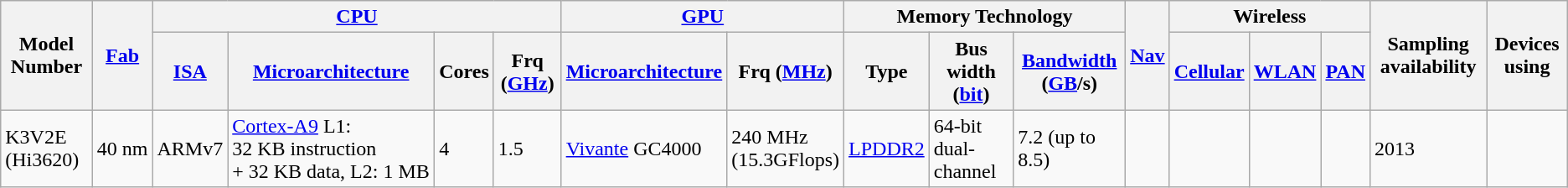<table class="wikitable">
<tr>
<th rowspan="2">Model Number</th>
<th rowspan="2"><a href='#'>Fab</a></th>
<th colspan="4"><a href='#'>CPU</a></th>
<th colspan="2"><a href='#'>GPU</a></th>
<th colspan="3">Memory Technology</th>
<th rowspan="2"><a href='#'>Nav</a></th>
<th colspan="3">Wireless</th>
<th rowspan="2">Sampling availability</th>
<th rowspan="2">Devices using</th>
</tr>
<tr>
<th><a href='#'>ISA</a></th>
<th><a href='#'>Microarchitecture</a></th>
<th>Cores</th>
<th>Frq (<a href='#'>GHz</a>)</th>
<th><a href='#'>Microarchitecture</a></th>
<th>Frq (<a href='#'>MHz</a>)</th>
<th>Type</th>
<th>Bus width (<a href='#'>bit</a>)</th>
<th><a href='#'>Bandwidth</a> (<a href='#'>GB</a>/s)</th>
<th><a href='#'>Cellular</a></th>
<th><a href='#'>WLAN</a></th>
<th><a href='#'>PAN</a></th>
</tr>
<tr>
<td>K3V2E (Hi3620)</td>
<td>40 nm</td>
<td>ARMv7</td>
<td><a href='#'>Cortex-A9</a> L1: 32 KB instruction + 32 KB data, L2: 1 MB</td>
<td>4</td>
<td>1.5</td>
<td><a href='#'>Vivante</a> GC4000</td>
<td>240 MHz<br>(15.3GFlops)</td>
<td><a href='#'>LPDDR2</a></td>
<td>64-bit dual-channel</td>
<td>7.2 (up to 8.5)</td>
<td></td>
<td></td>
<td></td>
<td></td>
<td>2013</td>
<td></td>
</tr>
</table>
